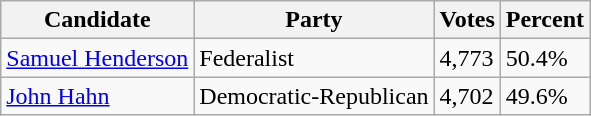<table class=wikitable>
<tr>
<th>Candidate</th>
<th>Party</th>
<th>Votes</th>
<th>Percent</th>
</tr>
<tr>
<td><a href='#'>Samuel Henderson</a></td>
<td>Federalist</td>
<td>4,773</td>
<td>50.4%</td>
</tr>
<tr>
<td><a href='#'>John Hahn</a></td>
<td>Democratic-Republican</td>
<td>4,702</td>
<td>49.6%</td>
</tr>
</table>
